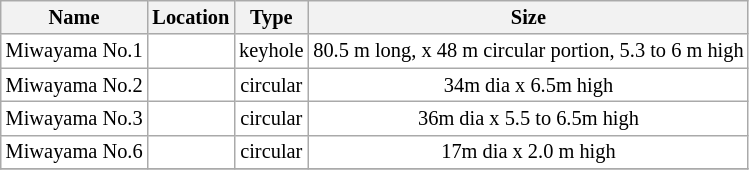<table class="wikitable" style="text-align:center;background:#ffffff;white-space:nowrap;font-size:85%">
<tr>
<th>Name</th>
<th>Location</th>
<th>Type</th>
<th>Size</th>
</tr>
<tr>
<td>Miwayama No.1 </td>
<td></td>
<td>keyhole</td>
<td>80.5 m long, x 48 m circular portion, 5.3 to 6 m high</td>
</tr>
<tr>
<td>Miwayama No.2 </td>
<td></td>
<td>circular</td>
<td>34m dia x 6.5m high</td>
</tr>
<tr>
<td>Miwayama No.3 </td>
<td></td>
<td>circular</td>
<td>36m dia x 5.5 to 6.5m high</td>
</tr>
<tr>
<td>Miwayama No.6</td>
<td></td>
<td>circular</td>
<td>17m dia x 2.0 m high</td>
</tr>
<tr>
</tr>
</table>
